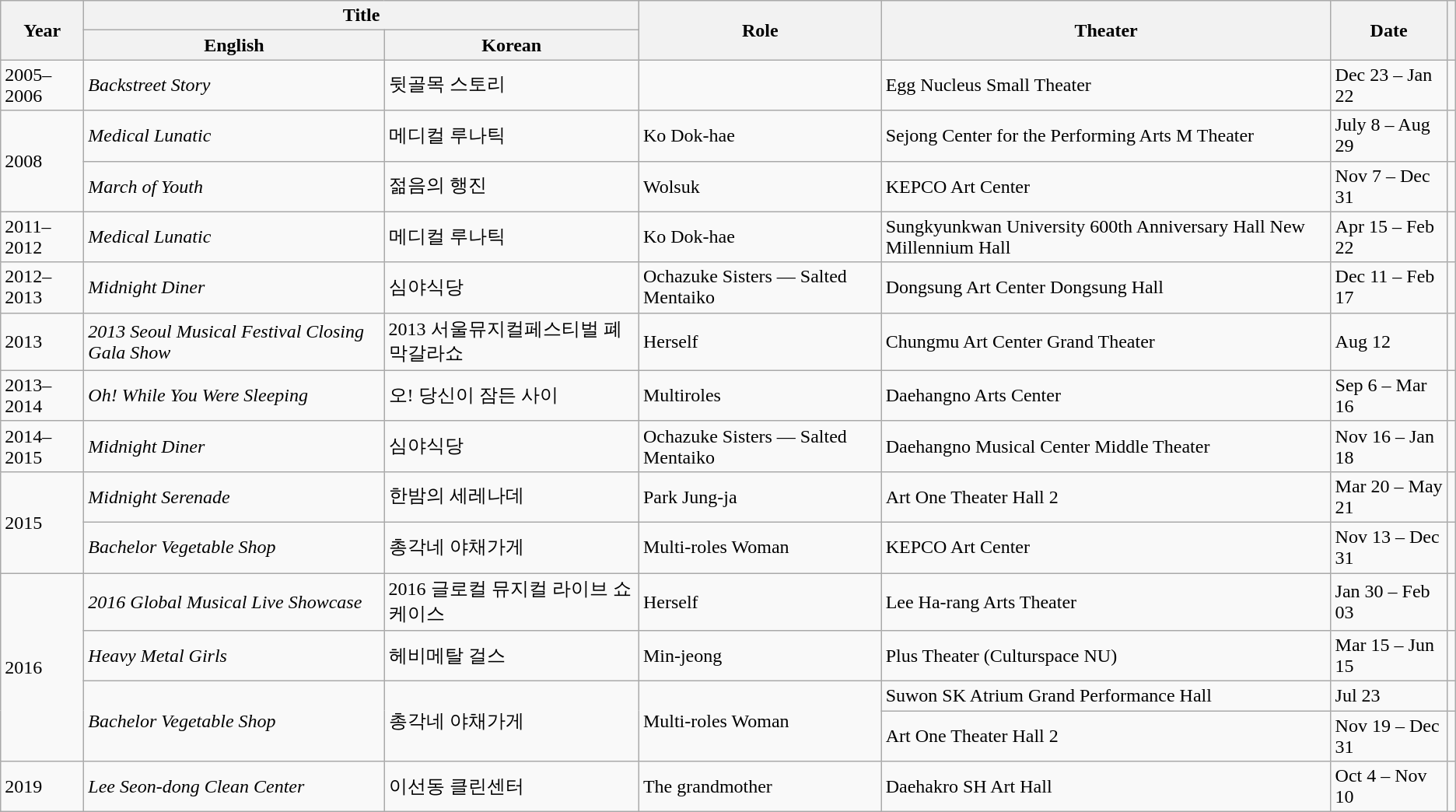<table class="wikitable sortable plainrowheaders" style="text-align:left; font-size:100%;">
<tr>
<th rowspan="2" scope="col">Year</th>
<th colspan="2" scope="col">Title</th>
<th rowspan="2" scope="col">Role</th>
<th rowspan="2" scope="col">Theater</th>
<th rowspan="2" scope="col">Date</th>
<th rowspan="2" scope="col" class="unsortable"></th>
</tr>
<tr>
<th>English</th>
<th>Korean</th>
</tr>
<tr>
<td>2005–2006</td>
<td><em>Backstreet Story</em></td>
<td>뒷골목 스토리</td>
<td></td>
<td>Egg Nucleus Small Theater</td>
<td>Dec 23 – Jan 22</td>
<td></td>
</tr>
<tr>
<td rowspan="2">2008</td>
<td><em>Medical Lunatic</em></td>
<td>메디컬 루나틱</td>
<td>Ko Dok-hae</td>
<td>Sejong Center for the Performing Arts M Theater</td>
<td>July 8 – Aug 29</td>
<td></td>
</tr>
<tr>
<td><em>March of Youth</em></td>
<td>젊음의 행진</td>
<td>Wolsuk</td>
<td>KEPCO Art Center</td>
<td>Nov 7 – Dec 31</td>
<td></td>
</tr>
<tr>
<td>2011–2012</td>
<td><em>Medical Lunatic</em></td>
<td>메디컬 루나틱</td>
<td>Ko Dok-hae</td>
<td>Sungkyunkwan University 600th Anniversary Hall New Millennium Hall</td>
<td>Apr 15 – Feb 22</td>
<td></td>
</tr>
<tr>
<td>2012–2013</td>
<td><em>Midnight Diner</em></td>
<td>심야식당</td>
<td>Ochazuke Sisters — Salted Mentaiko</td>
<td>Dongsung Art Center Dongsung Hall</td>
<td>Dec 11 – Feb 17</td>
<td></td>
</tr>
<tr>
<td>2013</td>
<td><em>2013 Seoul Musical Festival Closing Gala Show</em></td>
<td>2013 서울뮤지컬페스티벌 폐막갈라쇼</td>
<td>Herself</td>
<td>Chungmu Art Center Grand Theater</td>
<td>Aug 12</td>
<td></td>
</tr>
<tr>
<td>2013–2014</td>
<td><em>Oh! While You Were Sleeping</em></td>
<td>오! 당신이 잠든 사이</td>
<td>Multiroles</td>
<td>Daehangno Arts Center</td>
<td>Sep 6 – Mar 16</td>
<td></td>
</tr>
<tr>
<td>2014–2015</td>
<td><em>Midnight Diner</em></td>
<td>심야식당</td>
<td>Ochazuke Sisters — Salted Mentaiko</td>
<td>Daehangno Musical Center Middle Theater</td>
<td>Nov 16 – Jan 18</td>
<td></td>
</tr>
<tr>
<td rowspan="2">2015</td>
<td><em>Midnight Serenade</em></td>
<td>한밤의 세레나데</td>
<td>Park Jung-ja</td>
<td>Art One Theater Hall 2</td>
<td>Mar 20 – May 21</td>
<td></td>
</tr>
<tr>
<td><em>Bachelor Vegetable Shop</em></td>
<td>총각네 야채가게</td>
<td>Multi-roles Woman</td>
<td>KEPCO Art Center</td>
<td>Nov 13 – Dec 31</td>
<td></td>
</tr>
<tr>
<td rowspan="4">2016</td>
<td><em>2016 Global Musical Live Showcase</em></td>
<td>2016 글로컬 뮤지컬 라이브 쇼케이스</td>
<td>Herself</td>
<td>Lee Ha-rang Arts Theater</td>
<td>Jan 30 – Feb 03</td>
<td></td>
</tr>
<tr>
<td><em>Heavy Metal Girls</em></td>
<td>헤비메탈 걸스</td>
<td>Min-jeong</td>
<td>Plus Theater (Culturspace NU)</td>
<td>Mar 15 – Jun 15</td>
<td></td>
</tr>
<tr>
<td rowspan="2"><em>Bachelor Vegetable Shop</em></td>
<td rowspan="2">총각네 야채가게</td>
<td rowspan="2">Multi-roles Woman</td>
<td>Suwon SK Atrium Grand Performance Hall</td>
<td>Jul 23</td>
<td></td>
</tr>
<tr>
<td>Art One Theater Hall 2</td>
<td>Nov 19 – Dec 31</td>
<td></td>
</tr>
<tr>
<td>2019</td>
<td><em>Lee Seon-dong Clean Center</em></td>
<td>이선동 클린센터</td>
<td>The grandmother</td>
<td>Daehakro SH Art Hall</td>
<td>Oct 4 – Nov 10</td>
<td></td>
</tr>
</table>
